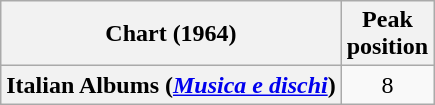<table class="wikitable plainrowheaders" style="text-align:center">
<tr>
<th scope="col">Chart (1964)</th>
<th scope="col">Peak<br>position</th>
</tr>
<tr>
<th scope="row">Italian Albums (<em><a href='#'>Musica e dischi</a></em>)</th>
<td>8</td>
</tr>
</table>
